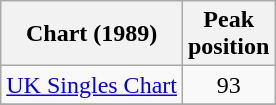<table class="wikitable sortable">
<tr>
<th align="left">Chart (1989)</th>
<th align="center">Peak<br>position</th>
</tr>
<tr>
<td align="left"><a href='#'>UK Singles Chart</a></td>
<td align="center">93</td>
</tr>
<tr>
</tr>
</table>
